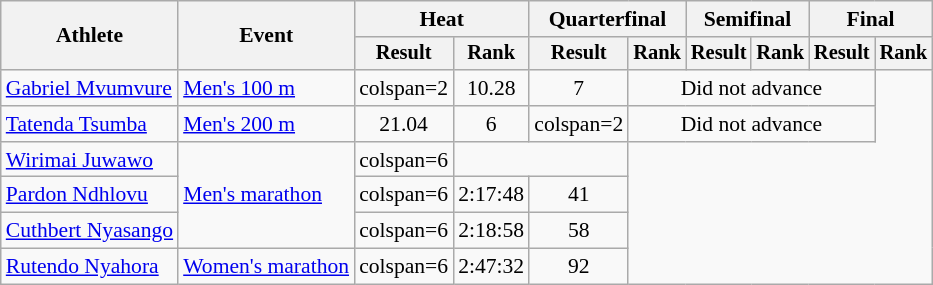<table class="wikitable" style="font-size:90%">
<tr>
<th rowspan="2">Athlete</th>
<th rowspan="2">Event</th>
<th colspan="2">Heat</th>
<th colspan="2">Quarterfinal</th>
<th colspan="2">Semifinal</th>
<th colspan="2">Final</th>
</tr>
<tr style="font-size:95%">
<th>Result</th>
<th>Rank</th>
<th>Result</th>
<th>Rank</th>
<th>Result</th>
<th>Rank</th>
<th>Result</th>
<th>Rank</th>
</tr>
<tr align=center>
<td align=left><a href='#'>Gabriel Mvumvure</a></td>
<td align=left><a href='#'>Men's 100 m</a></td>
<td>colspan=2 </td>
<td>10.28</td>
<td>7</td>
<td colspan=4>Did not advance</td>
</tr>
<tr align=center>
<td align=left><a href='#'>Tatenda Tsumba</a></td>
<td align=left><a href='#'>Men's 200 m</a></td>
<td>21.04</td>
<td>6</td>
<td>colspan=2 </td>
<td colspan=4>Did not advance</td>
</tr>
<tr align=center>
<td align=left><a href='#'>Wirimai Juwawo</a></td>
<td align=left rowspan=3><a href='#'>Men's marathon</a></td>
<td>colspan=6 </td>
<td colspan=2></td>
</tr>
<tr align=center>
<td align=left><a href='#'>Pardon Ndhlovu</a></td>
<td>colspan=6 </td>
<td>2:17:48</td>
<td>41</td>
</tr>
<tr align=center>
<td align=left><a href='#'>Cuthbert Nyasango</a></td>
<td>colspan=6 </td>
<td>2:18:58</td>
<td>58</td>
</tr>
<tr align=center>
<td align=left><a href='#'>Rutendo Nyahora</a></td>
<td align=left><a href='#'>Women's marathon</a></td>
<td>colspan=6 </td>
<td>2:47:32</td>
<td>92</td>
</tr>
</table>
